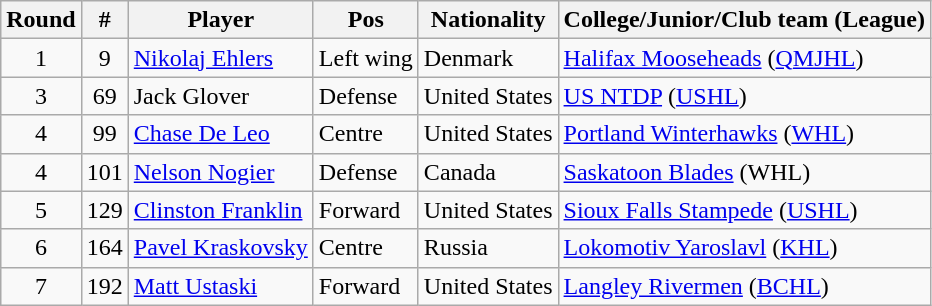<table class="wikitable">
<tr>
<th>Round</th>
<th>#</th>
<th>Player</th>
<th>Pos</th>
<th>Nationality</th>
<th>College/Junior/Club team (League)</th>
</tr>
<tr>
<td align=center>1</td>
<td align=center>9</td>
<td><a href='#'>Nikolaj Ehlers</a></td>
<td>Left wing</td>
<td> Denmark</td>
<td><a href='#'>Halifax Mooseheads</a> (<a href='#'>QMJHL</a>)</td>
</tr>
<tr>
<td align=center>3</td>
<td align=center>69</td>
<td>Jack Glover</td>
<td>Defense</td>
<td> United States</td>
<td><a href='#'>US NTDP</a> (<a href='#'>USHL</a>)</td>
</tr>
<tr>
<td align=center>4</td>
<td align=center>99</td>
<td><a href='#'>Chase De Leo</a></td>
<td>Centre</td>
<td> United States</td>
<td><a href='#'>Portland Winterhawks</a> (<a href='#'>WHL</a>)</td>
</tr>
<tr>
<td align=center>4</td>
<td align=center>101</td>
<td><a href='#'>Nelson Nogier</a></td>
<td>Defense</td>
<td> Canada</td>
<td><a href='#'>Saskatoon Blades</a> (WHL)</td>
</tr>
<tr>
<td align=center>5</td>
<td align=center>129</td>
<td><a href='#'>Clinston Franklin</a></td>
<td>Forward</td>
<td> United States</td>
<td><a href='#'>Sioux Falls Stampede</a> (<a href='#'>USHL</a>)</td>
</tr>
<tr>
<td align=center>6</td>
<td align=center>164 </td>
<td><a href='#'>Pavel Kraskovsky</a></td>
<td>Centre</td>
<td> Russia</td>
<td><a href='#'>Lokomotiv Yaroslavl</a> (<a href='#'>KHL</a>)</td>
</tr>
<tr>
<td align=center>7</td>
<td align=center>192 </td>
<td><a href='#'>Matt Ustaski</a></td>
<td>Forward</td>
<td> United States</td>
<td><a href='#'>Langley Rivermen</a> (<a href='#'>BCHL</a>)</td>
</tr>
</table>
